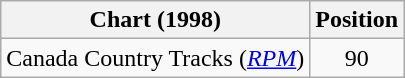<table class="wikitable sortable">
<tr>
<th scope="col">Chart (1998)</th>
<th scope="col">Position</th>
</tr>
<tr>
<td>Canada Country Tracks (<em><a href='#'>RPM</a></em>)</td>
<td align="center">90</td>
</tr>
</table>
